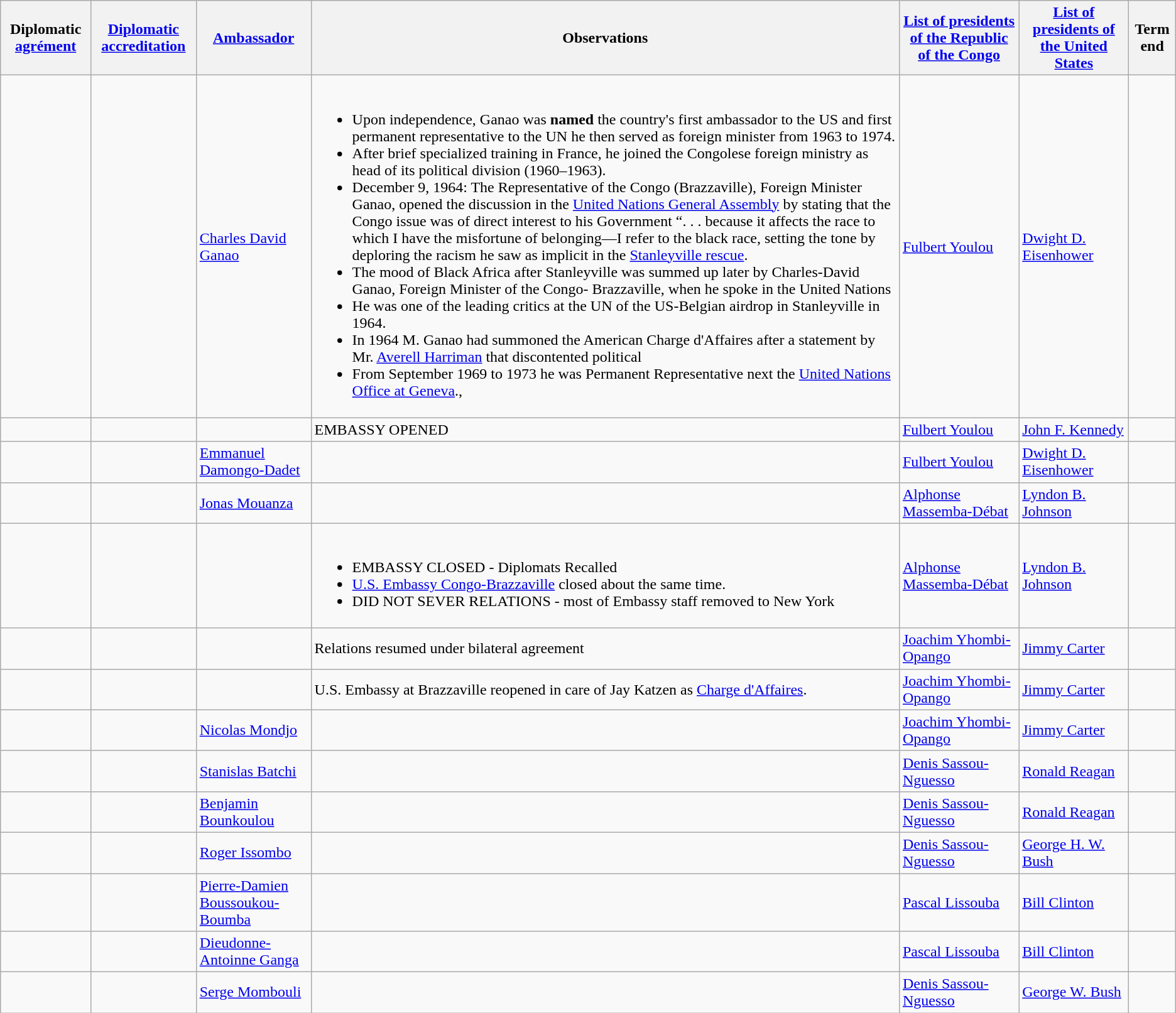<table class="wikitable sortable">
<tr>
<th>Diplomatic <a href='#'>agrément</a></th>
<th><a href='#'>Diplomatic accreditation</a></th>
<th><a href='#'>Ambassador</a></th>
<th>Observations</th>
<th><a href='#'>List of presidents of the Republic of the Congo</a></th>
<th><a href='#'>List of presidents of the United States</a></th>
<th>Term end</th>
</tr>
<tr>
<td></td>
<td></td>
<td><a href='#'>Charles David Ganao</a></td>
<td><br><ul><li>Upon independence, Ganao was <strong>named</strong> the country's first ambassador to the US and first permanent representative to the UN he then served as foreign minister from 1963 to 1974.</li><li>After brief specialized training in France, he joined the Congolese foreign ministry as head of its political division (1960–1963).</li><li>December 9, 1964: The Representative of the Congo (Brazzaville), Foreign Minister Ganao, opened the discussion in the <a href='#'>United Nations General Assembly</a> by stating that the Congo issue was of direct interest to his Government “. . . because it affects the race to which I have the misfortune of belonging—I refer to the black race, setting the tone by deploring the racism he saw as implicit in the <a href='#'>Stanleyville rescue</a>.</li><li>The mood of Black Africa after Stanleyville was summed up later by Charles-David Ganao, Foreign Minister of the Congo- Brazzaville, when he spoke in the United Nations</li><li>He was one of the leading critics at the UN of the US-Belgian airdrop in Stanleyville in 1964.</li><li>In 1964 M. Ganao had summoned the American Charge d'Affaires after a statement by Mr. <a href='#'>Averell Harriman</a> that discontented political</li><li>From September 1969 to 1973 he was Permanent Representative next the <a href='#'>United Nations Office at Geneva</a>.,</li></ul></td>
<td><a href='#'>Fulbert Youlou</a></td>
<td><a href='#'>Dwight D. Eisenhower</a></td>
<td></td>
</tr>
<tr>
<td></td>
<td></td>
<td></td>
<td>EMBASSY OPENED</td>
<td><a href='#'>Fulbert Youlou</a></td>
<td><a href='#'>John F. Kennedy</a></td>
<td></td>
</tr>
<tr>
<td></td>
<td></td>
<td><a href='#'>Emmanuel Damongo-Dadet</a></td>
<td></td>
<td><a href='#'>Fulbert Youlou</a></td>
<td><a href='#'>Dwight D. Eisenhower</a></td>
<td></td>
</tr>
<tr>
<td></td>
<td></td>
<td><a href='#'>Jonas Mouanza</a></td>
<td></td>
<td><a href='#'>Alphonse Massemba-Débat</a></td>
<td><a href='#'>Lyndon B. Johnson</a></td>
<td></td>
</tr>
<tr>
<td></td>
<td></td>
<td></td>
<td><br><ul><li>EMBASSY CLOSED - Diplomats Recalled</li><li><a href='#'>U.S. Embassy Congo-Brazzaville</a> closed about the same time.</li><li>DID NOT SEVER RELATIONS - most of Embassy staff removed to New York</li></ul></td>
<td><a href='#'>Alphonse Massemba-Débat</a></td>
<td><a href='#'>Lyndon B. Johnson</a></td>
<td></td>
</tr>
<tr>
<td></td>
<td></td>
<td></td>
<td>Relations resumed under bilateral agreement</td>
<td><a href='#'>Joachim Yhombi-Opango</a></td>
<td><a href='#'>Jimmy Carter</a></td>
<td></td>
</tr>
<tr>
<td></td>
<td></td>
<td></td>
<td>U.S. Embassy at Brazzaville reopened in care of Jay Katzen as <a href='#'>Charge d'Affaires</a>.</td>
<td><a href='#'>Joachim Yhombi-Opango</a></td>
<td><a href='#'>Jimmy Carter</a></td>
<td></td>
</tr>
<tr>
<td></td>
<td></td>
<td><a href='#'>Nicolas Mondjo</a></td>
<td></td>
<td><a href='#'>Joachim Yhombi-Opango</a></td>
<td><a href='#'>Jimmy Carter</a></td>
<td></td>
</tr>
<tr>
<td></td>
<td></td>
<td><a href='#'>Stanislas Batchi</a></td>
<td></td>
<td><a href='#'>Denis Sassou-Nguesso</a></td>
<td><a href='#'>Ronald Reagan</a></td>
<td></td>
</tr>
<tr>
<td></td>
<td></td>
<td><a href='#'>Benjamin Bounkoulou</a></td>
<td></td>
<td><a href='#'>Denis Sassou-Nguesso</a></td>
<td><a href='#'>Ronald Reagan</a></td>
<td></td>
</tr>
<tr>
<td></td>
<td></td>
<td><a href='#'>Roger Issombo</a></td>
<td></td>
<td><a href='#'>Denis Sassou-Nguesso</a></td>
<td><a href='#'>George H. W. Bush</a></td>
<td></td>
</tr>
<tr>
<td></td>
<td></td>
<td><a href='#'>Pierre-Damien Boussoukou-Boumba</a></td>
<td></td>
<td><a href='#'>Pascal Lissouba</a></td>
<td><a href='#'>Bill Clinton</a></td>
<td></td>
</tr>
<tr>
<td></td>
<td></td>
<td><a href='#'>Dieudonne-Antoinne Ganga</a></td>
<td></td>
<td><a href='#'>Pascal Lissouba</a></td>
<td><a href='#'>Bill Clinton</a></td>
<td></td>
</tr>
<tr>
<td></td>
<td></td>
<td><a href='#'>Serge Mombouli</a></td>
<td></td>
<td><a href='#'>Denis Sassou-Nguesso</a></td>
<td><a href='#'>George W. Bush</a></td>
<td></td>
</tr>
</table>
